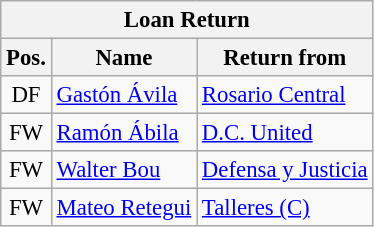<table class="wikitable" style="font-size:95%;">
<tr>
<th colspan="5">Loan Return</th>
</tr>
<tr>
<th>Pos.</th>
<th>Name</th>
<th>Return from</th>
</tr>
<tr>
<td align="center">DF</td>
<td> <a href='#'>Gastón Ávila</a></td>
<td> <a href='#'>Rosario Central</a></td>
</tr>
<tr>
<td align="center">FW</td>
<td> <a href='#'>Ramón Ábila</a></td>
<td> <a href='#'>D.C. United</a></td>
</tr>
<tr>
<td align="center">FW</td>
<td> <a href='#'>Walter Bou</a></td>
<td> <a href='#'>Defensa y Justicia</a></td>
</tr>
<tr>
<td align="center">FW</td>
<td> <a href='#'>Mateo Retegui</a></td>
<td> <a href='#'>Talleres (C)</a></td>
</tr>
</table>
